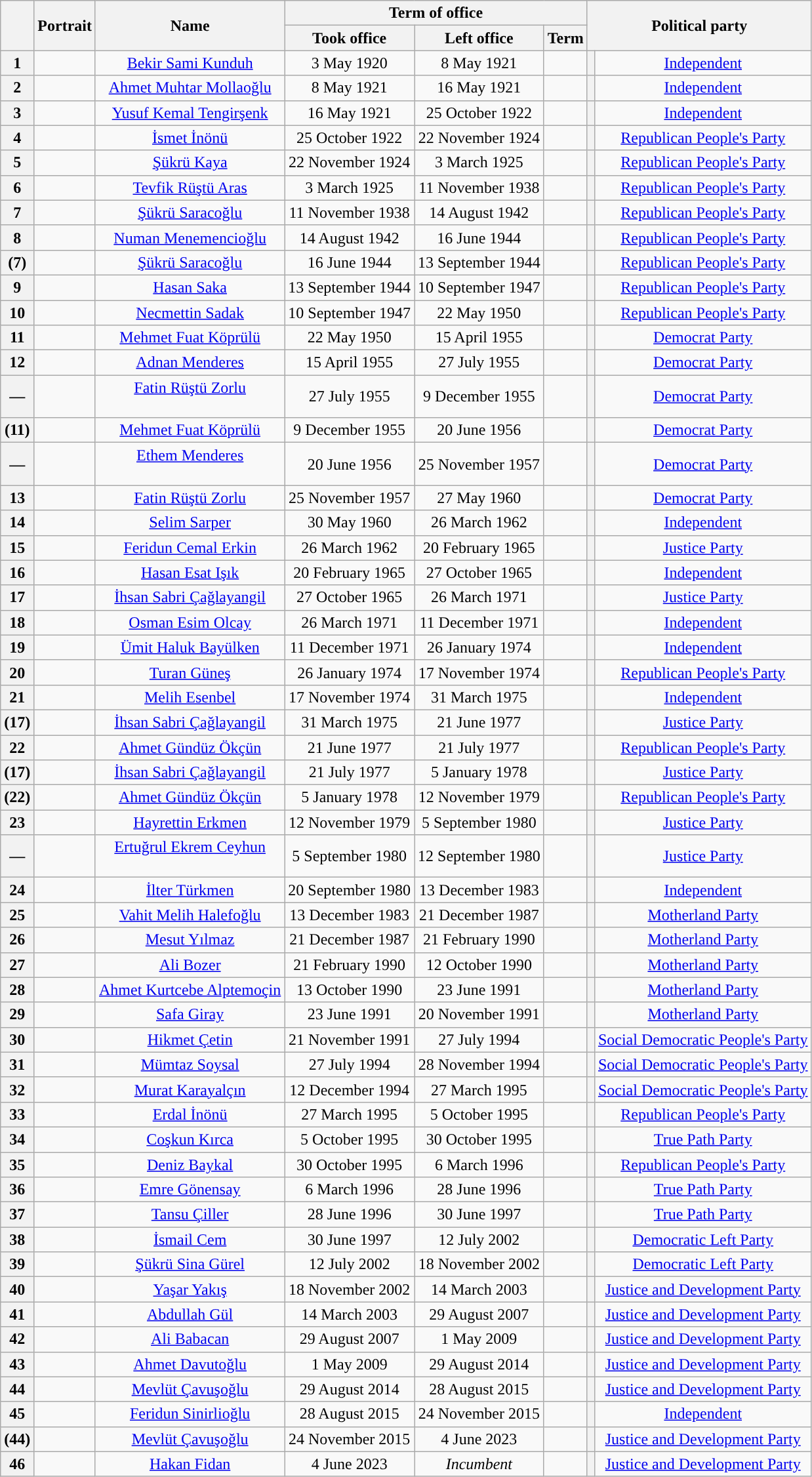<table class="wikitable" style="text-align:center">
<tr>
<th rowspan=2></th>
<th rowspan=2>Portrait</th>
<th rowspan=2>Name</th>
<th rowspan=1 colspan=3>Term of office</th>
<th rowspan=2 colspan=2>Political party</th>
</tr>
<tr>
<th rowspan=1>Took office</th>
<th rowspan=1>Left office</th>
<th rowspan=1>Term</th>
</tr>
<tr>
<th>1</th>
<td></td>
<td><a href='#'>Bekir Sami Kunduh</a><br></td>
<td>3 May 1920</td>
<td>8 May 1921</td>
<td></td>
<th style="background:"></th>
<td><a href='#'>Independent</a></td>
</tr>
<tr>
<th>2</th>
<td></td>
<td><a href='#'>Ahmet Muhtar Mollaoğlu</a><br></td>
<td>8 May 1921</td>
<td>16 May 1921</td>
<td></td>
<th style="background:"></th>
<td><a href='#'>Independent</a></td>
</tr>
<tr>
<th>3</th>
<td></td>
<td><a href='#'>Yusuf Kemal Tengirşenk</a><br></td>
<td>16 May 1921</td>
<td>25 October 1922</td>
<td></td>
<th style="background:"></th>
<td><a href='#'>Independent</a></td>
</tr>
<tr>
<th>4</th>
<td></td>
<td><a href='#'>İsmet İnönü</a><br></td>
<td>25 October 1922</td>
<td>22 November 1924</td>
<td></td>
<th style="background:"></th>
<td><a href='#'>Republican People's Party</a></td>
</tr>
<tr>
<th>5</th>
<td></td>
<td><a href='#'>Şükrü Kaya</a><br></td>
<td>22 November 1924</td>
<td>3 March 1925</td>
<td></td>
<th style="background:"></th>
<td><a href='#'>Republican People's Party</a></td>
</tr>
<tr>
<th>6</th>
<td></td>
<td><a href='#'>Tevfik Rüştü Aras</a><br></td>
<td>3 March 1925</td>
<td>11 November 1938</td>
<td></td>
<th style="background:"></th>
<td><a href='#'>Republican People's Party</a></td>
</tr>
<tr>
<th>7</th>
<td></td>
<td><a href='#'>Şükrü Saracoğlu</a><br></td>
<td>11 November 1938</td>
<td>14 August 1942</td>
<td></td>
<th style="background:"></th>
<td><a href='#'>Republican People's Party</a></td>
</tr>
<tr>
<th>8</th>
<td></td>
<td><a href='#'>Numan Menemencioğlu</a><br></td>
<td>14 August 1942</td>
<td>16 June 1944</td>
<td></td>
<th style="background:"></th>
<td><a href='#'>Republican People's Party</a></td>
</tr>
<tr>
<th>(7)</th>
<td></td>
<td><a href='#'>Şükrü Saracoğlu</a><br></td>
<td>16 June 1944</td>
<td>13 September 1944</td>
<td></td>
<th style="background:"></th>
<td><a href='#'>Republican People's Party</a></td>
</tr>
<tr>
<th>9</th>
<td></td>
<td><a href='#'>Hasan Saka</a><br></td>
<td>13 September 1944</td>
<td>10 September 1947</td>
<td></td>
<th style="background:"></th>
<td><a href='#'>Republican People's Party</a></td>
</tr>
<tr>
<th>10</th>
<td></td>
<td><a href='#'>Necmettin Sadak</a><br></td>
<td>10 September 1947</td>
<td>22 May 1950</td>
<td></td>
<th style="background:"></th>
<td><a href='#'>Republican People's Party</a></td>
</tr>
<tr>
<th>11</th>
<td></td>
<td><a href='#'>Mehmet Fuat Köprülü</a><br></td>
<td>22 May 1950</td>
<td>15 April 1955</td>
<td></td>
<th style="background:"></th>
<td><a href='#'>Democrat Party</a></td>
</tr>
<tr>
<th>12</th>
<td></td>
<td><a href='#'>Adnan Menderes</a><br></td>
<td>15 April 1955</td>
<td>27 July 1955</td>
<td></td>
<th style="background:"></th>
<td><a href='#'>Democrat Party</a></td>
</tr>
<tr>
<th>—</th>
<td></td>
<td><a href='#'>Fatin Rüştü Zorlu</a><br><br></td>
<td>27 July 1955</td>
<td>9 December 1955</td>
<td></td>
<th style="background:"></th>
<td><a href='#'>Democrat Party</a></td>
</tr>
<tr>
<th>(11)</th>
<td></td>
<td><a href='#'>Mehmet Fuat Köprülü</a><br></td>
<td>9 December 1955</td>
<td>20 June 1956</td>
<td></td>
<th style="background:"></th>
<td><a href='#'>Democrat Party</a></td>
</tr>
<tr>
<th>—</th>
<td></td>
<td><a href='#'>Ethem Menderes</a><br><br></td>
<td>20 June 1956</td>
<td>25 November 1957</td>
<td></td>
<th style="background:"></th>
<td><a href='#'>Democrat Party</a></td>
</tr>
<tr>
<th>13</th>
<td></td>
<td><a href='#'>Fatin Rüştü Zorlu</a><br></td>
<td>25 November 1957</td>
<td>27 May 1960</td>
<td></td>
<th style="background:"></th>
<td><a href='#'>Democrat Party</a></td>
</tr>
<tr>
<th>14</th>
<td></td>
<td><a href='#'>Selim Sarper</a><br></td>
<td>30 May 1960</td>
<td>26 March 1962</td>
<td></td>
<th style="background:"></th>
<td><a href='#'>Independent</a></td>
</tr>
<tr>
<th>15</th>
<td></td>
<td><a href='#'>Feridun Cemal Erkin</a><br></td>
<td>26 March 1962</td>
<td>20 February 1965</td>
<td></td>
<th style="background:"></th>
<td><a href='#'>Justice Party</a></td>
</tr>
<tr>
<th>16</th>
<td></td>
<td><a href='#'>Hasan Esat Işık</a><br></td>
<td>20 February 1965</td>
<td>27 October 1965</td>
<td></td>
<th style="background:"></th>
<td><a href='#'>Independent</a></td>
</tr>
<tr>
<th>17</th>
<td></td>
<td><a href='#'>İhsan Sabri Çağlayangil</a><br></td>
<td>27 October 1965</td>
<td>26 March 1971</td>
<td></td>
<th style="background:"></th>
<td><a href='#'>Justice Party</a></td>
</tr>
<tr>
<th>18</th>
<td></td>
<td><a href='#'>Osman Esim Olcay</a><br></td>
<td>26 March 1971</td>
<td>11 December 1971</td>
<td></td>
<th style="background:"></th>
<td><a href='#'>Independent</a></td>
</tr>
<tr>
<th>19</th>
<td></td>
<td><a href='#'>Ümit Haluk Bayülken</a><br></td>
<td>11 December 1971</td>
<td>26 January 1974</td>
<td></td>
<th style="background:"></th>
<td><a href='#'>Independent</a></td>
</tr>
<tr>
<th>20</th>
<td></td>
<td><a href='#'>Turan Güneş</a><br></td>
<td>26 January 1974</td>
<td>17 November 1974</td>
<td></td>
<th style="background:"></th>
<td><a href='#'>Republican People's Party</a></td>
</tr>
<tr>
<th>21</th>
<td></td>
<td><a href='#'>Melih Esenbel</a><br></td>
<td>17 November 1974</td>
<td>31 March 1975</td>
<td></td>
<th style="background:"></th>
<td><a href='#'>Independent</a></td>
</tr>
<tr>
<th>(17)</th>
<td></td>
<td><a href='#'>İhsan Sabri Çağlayangil</a><br></td>
<td>31 March 1975</td>
<td>21 June 1977</td>
<td></td>
<th style="background:"></th>
<td><a href='#'>Justice Party</a></td>
</tr>
<tr>
<th>22</th>
<td></td>
<td><a href='#'>Ahmet Gündüz Ökçün</a><br></td>
<td>21 June 1977</td>
<td>21 July 1977</td>
<td></td>
<th style="background:"></th>
<td><a href='#'>Republican People's Party</a></td>
</tr>
<tr>
<th>(17)</th>
<td></td>
<td><a href='#'>İhsan Sabri Çağlayangil</a><br></td>
<td>21 July 1977</td>
<td>5 January 1978</td>
<td></td>
<th style="background:"></th>
<td><a href='#'>Justice Party</a></td>
</tr>
<tr>
<th>(22)</th>
<td></td>
<td><a href='#'>Ahmet Gündüz Ökçün</a><br></td>
<td>5 January 1978</td>
<td>12 November 1979</td>
<td></td>
<th style="background:"></th>
<td><a href='#'>Republican People's Party</a></td>
</tr>
<tr>
<th>23</th>
<td></td>
<td><a href='#'>Hayrettin Erkmen</a><br></td>
<td>12 November 1979</td>
<td>5 September 1980</td>
<td></td>
<th style="background:"></th>
<td><a href='#'>Justice Party</a></td>
</tr>
<tr>
<th>—</th>
<td></td>
<td><a href='#'>Ertuğrul Ekrem Ceyhun</a><br><br></td>
<td>5 September 1980</td>
<td>12 September 1980</td>
<td></td>
<th style="background:"></th>
<td><a href='#'>Justice Party</a></td>
</tr>
<tr>
<th>24</th>
<td></td>
<td><a href='#'>İlter Türkmen</a><br></td>
<td>20 September 1980</td>
<td>13 December 1983</td>
<td></td>
<th style="background:"></th>
<td><a href='#'>Independent</a></td>
</tr>
<tr>
<th>25</th>
<td></td>
<td><a href='#'>Vahit Melih Halefoğlu</a><br></td>
<td>13 December 1983</td>
<td>21 December 1987</td>
<td></td>
<th style="background:"></th>
<td><a href='#'>Motherland Party</a></td>
</tr>
<tr>
<th>26</th>
<td></td>
<td><a href='#'>Mesut Yılmaz</a><br></td>
<td>21 December 1987</td>
<td>21 February 1990</td>
<td></td>
<th style="background:"></th>
<td><a href='#'>Motherland Party</a></td>
</tr>
<tr>
<th>27</th>
<td></td>
<td><a href='#'>Ali Bozer</a><br></td>
<td>21 February 1990</td>
<td>12 October 1990</td>
<td></td>
<th style="background:"></th>
<td><a href='#'>Motherland Party</a></td>
</tr>
<tr>
<th>28</th>
<td></td>
<td><a href='#'>Ahmet Kurtcebe Alptemoçin</a><br></td>
<td>13 October 1990</td>
<td>23 June 1991</td>
<td></td>
<th style="background:"></th>
<td><a href='#'>Motherland Party</a></td>
</tr>
<tr>
<th>29</th>
<td></td>
<td><a href='#'>Safa Giray</a><br></td>
<td>23 June 1991</td>
<td>20 November 1991</td>
<td></td>
<th style="background:"></th>
<td><a href='#'>Motherland Party</a></td>
</tr>
<tr>
<th>30</th>
<td></td>
<td><a href='#'>Hikmet Çetin</a><br></td>
<td>21 November 1991</td>
<td>27 July 1994</td>
<td></td>
<th style="background:"></th>
<td><a href='#'>Social Democratic People's Party</a></td>
</tr>
<tr>
<th>31</th>
<td></td>
<td><a href='#'>Mümtaz Soysal</a><br></td>
<td>27 July 1994</td>
<td>28 November 1994</td>
<td></td>
<th style="background:"></th>
<td><a href='#'>Social Democratic People's Party</a></td>
</tr>
<tr>
<th>32</th>
<td></td>
<td><a href='#'>Murat Karayalçın</a><br></td>
<td>12 December 1994</td>
<td>27 March 1995</td>
<td></td>
<th style="background:"></th>
<td><a href='#'>Social Democratic People's Party</a></td>
</tr>
<tr>
<th>33</th>
<td></td>
<td><a href='#'>Erdal İnönü</a><br></td>
<td>27 March 1995</td>
<td>5 October 1995</td>
<td></td>
<th style="background:"></th>
<td><a href='#'>Republican People's Party</a></td>
</tr>
<tr>
<th>34</th>
<td></td>
<td><a href='#'>Coşkun Kırca</a><br></td>
<td>5 October 1995</td>
<td>30 October 1995</td>
<td></td>
<th style="background:"></th>
<td><a href='#'>True Path Party</a></td>
</tr>
<tr>
<th>35</th>
<td></td>
<td><a href='#'>Deniz Baykal</a><br></td>
<td>30 October 1995</td>
<td>6 March 1996</td>
<td></td>
<th style="background:"></th>
<td><a href='#'>Republican People's Party</a></td>
</tr>
<tr>
<th>36</th>
<td></td>
<td><a href='#'>Emre Gönensay</a><br></td>
<td>6 March 1996</td>
<td>28 June 1996</td>
<td></td>
<th style="background:"></th>
<td><a href='#'>True Path Party</a></td>
</tr>
<tr>
<th>37</th>
<td></td>
<td><a href='#'>Tansu Çiller</a><br></td>
<td>28 June 1996</td>
<td>30 June 1997</td>
<td></td>
<th style="background:"></th>
<td><a href='#'>True Path Party</a></td>
</tr>
<tr>
<th>38</th>
<td></td>
<td><a href='#'>İsmail Cem</a><br></td>
<td>30 June 1997</td>
<td>12 July 2002</td>
<td></td>
<th style="background:"></th>
<td><a href='#'>Democratic Left Party</a></td>
</tr>
<tr>
<th>39</th>
<td></td>
<td><a href='#'>Şükrü Sina Gürel</a><br></td>
<td>12 July 2002</td>
<td>18 November 2002</td>
<td></td>
<th style="background:"></th>
<td><a href='#'>Democratic Left Party</a></td>
</tr>
<tr>
<th>40</th>
<td></td>
<td><a href='#'>Yaşar Yakış</a><br></td>
<td>18 November 2002</td>
<td>14 March 2003</td>
<td></td>
<th style="background:"></th>
<td><a href='#'>Justice and Development Party</a></td>
</tr>
<tr>
<th>41</th>
<td></td>
<td><a href='#'>Abdullah Gül</a><br></td>
<td>14 March 2003</td>
<td>29 August 2007</td>
<td></td>
<th style="background:"></th>
<td><a href='#'>Justice and Development Party</a></td>
</tr>
<tr>
<th>42</th>
<td></td>
<td><a href='#'>Ali Babacan</a><br></td>
<td>29 August 2007</td>
<td>1 May 2009</td>
<td></td>
<th style="background:"></th>
<td><a href='#'>Justice and Development Party</a></td>
</tr>
<tr>
<th>43</th>
<td></td>
<td><a href='#'>Ahmet Davutoğlu</a><br></td>
<td>1 May 2009</td>
<td>29 August 2014</td>
<td></td>
<th style="background:"></th>
<td><a href='#'>Justice and Development Party</a></td>
</tr>
<tr>
<th>44</th>
<td></td>
<td><a href='#'>Mevlüt Çavuşoğlu</a><br></td>
<td>29 August 2014</td>
<td>28 August 2015</td>
<td></td>
<th style="background:"></th>
<td><a href='#'>Justice and Development Party</a></td>
</tr>
<tr>
<th>45</th>
<td></td>
<td><a href='#'>Feridun Sinirlioğlu</a><br></td>
<td>28 August 2015</td>
<td>24 November 2015</td>
<td></td>
<th style="background:"></th>
<td><a href='#'>Independent</a></td>
</tr>
<tr>
<th>(44)</th>
<td></td>
<td><a href='#'>Mevlüt Çavuşoğlu</a><br></td>
<td>24 November 2015</td>
<td>4 June 2023</td>
<td></td>
<th style="background:"></th>
<td><a href='#'>Justice and Development Party</a></td>
</tr>
<tr>
<th>46</th>
<td></td>
<td><a href='#'>Hakan Fidan</a><br></td>
<td>4 June 2023</td>
<td><em>Incumbent</em></td>
<td></td>
<th style="background:"></th>
<td><a href='#'>Justice and Development Party</a></td>
</tr>
</table>
